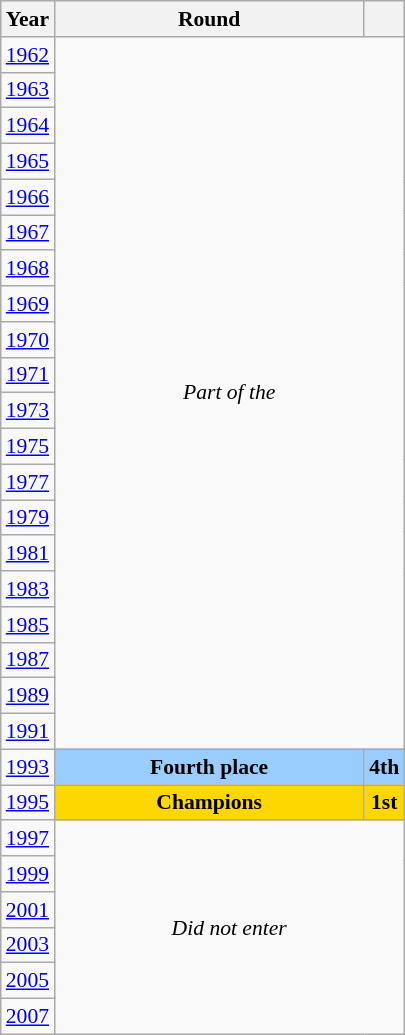<table class="wikitable" style="text-align: center; font-size:90%">
<tr>
<th>Year</th>
<th style="width:200px">Round</th>
<th></th>
</tr>
<tr>
<td><a href='#'>1962</a></td>
<td colspan="2" rowspan="20"><em>Part of the </em></td>
</tr>
<tr>
<td><a href='#'>1963</a></td>
</tr>
<tr>
<td><a href='#'>1964</a></td>
</tr>
<tr>
<td><a href='#'>1965</a></td>
</tr>
<tr>
<td><a href='#'>1966</a></td>
</tr>
<tr>
<td><a href='#'>1967</a></td>
</tr>
<tr>
<td><a href='#'>1968</a></td>
</tr>
<tr>
<td><a href='#'>1969</a></td>
</tr>
<tr>
<td><a href='#'>1970</a></td>
</tr>
<tr>
<td><a href='#'>1971</a></td>
</tr>
<tr>
<td><a href='#'>1973</a></td>
</tr>
<tr>
<td><a href='#'>1975</a></td>
</tr>
<tr>
<td><a href='#'>1977</a></td>
</tr>
<tr>
<td><a href='#'>1979</a></td>
</tr>
<tr>
<td><a href='#'>1981</a></td>
</tr>
<tr>
<td><a href='#'>1983</a></td>
</tr>
<tr>
<td><a href='#'>1985</a></td>
</tr>
<tr>
<td><a href='#'>1987</a></td>
</tr>
<tr>
<td><a href='#'>1989</a></td>
</tr>
<tr>
<td><a href='#'>1991</a></td>
</tr>
<tr>
<td><a href='#'>1993</a></td>
<td bgcolor="9acdff"><strong>Fourth place</strong></td>
<td bgcolor="9acdff"><strong>4th</strong></td>
</tr>
<tr>
<td><a href='#'>1995</a></td>
<td bgcolor=Gold><strong>Champions</strong></td>
<td bgcolor=Gold><strong>1st</strong></td>
</tr>
<tr>
<td><a href='#'>1997</a></td>
<td colspan="2" rowspan="6"><em>Did not enter</em></td>
</tr>
<tr>
<td><a href='#'>1999</a></td>
</tr>
<tr>
<td><a href='#'>2001</a></td>
</tr>
<tr>
<td><a href='#'>2003</a></td>
</tr>
<tr>
<td><a href='#'>2005</a></td>
</tr>
<tr>
<td><a href='#'>2007</a></td>
</tr>
</table>
